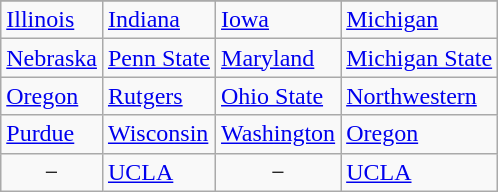<table class="wikitable">
<tr>
</tr>
<tr>
<td><a href='#'>Illinois</a></td>
<td><a href='#'>Indiana</a></td>
<td><a href='#'>Iowa</a></td>
<td><a href='#'>Michigan</a></td>
</tr>
<tr>
<td><a href='#'>Nebraska</a></td>
<td><a href='#'>Penn State</a></td>
<td><a href='#'>Maryland</a></td>
<td><a href='#'>Michigan State</a></td>
</tr>
<tr>
<td><a href='#'>Oregon</a></td>
<td><a href='#'>Rutgers</a></td>
<td><a href='#'>Ohio State</a></td>
<td><a href='#'>Northwestern</a></td>
</tr>
<tr>
<td><a href='#'>Purdue</a></td>
<td><a href='#'>Wisconsin</a></td>
<td><a href='#'>Washington</a></td>
<td><a href='#'>Oregon</a></td>
</tr>
<tr>
<td style="text-align: center;">−</td>
<td><a href='#'>UCLA</a></td>
<td style="text-align: center;">−</td>
<td><a href='#'>UCLA</a></td>
</tr>
</table>
